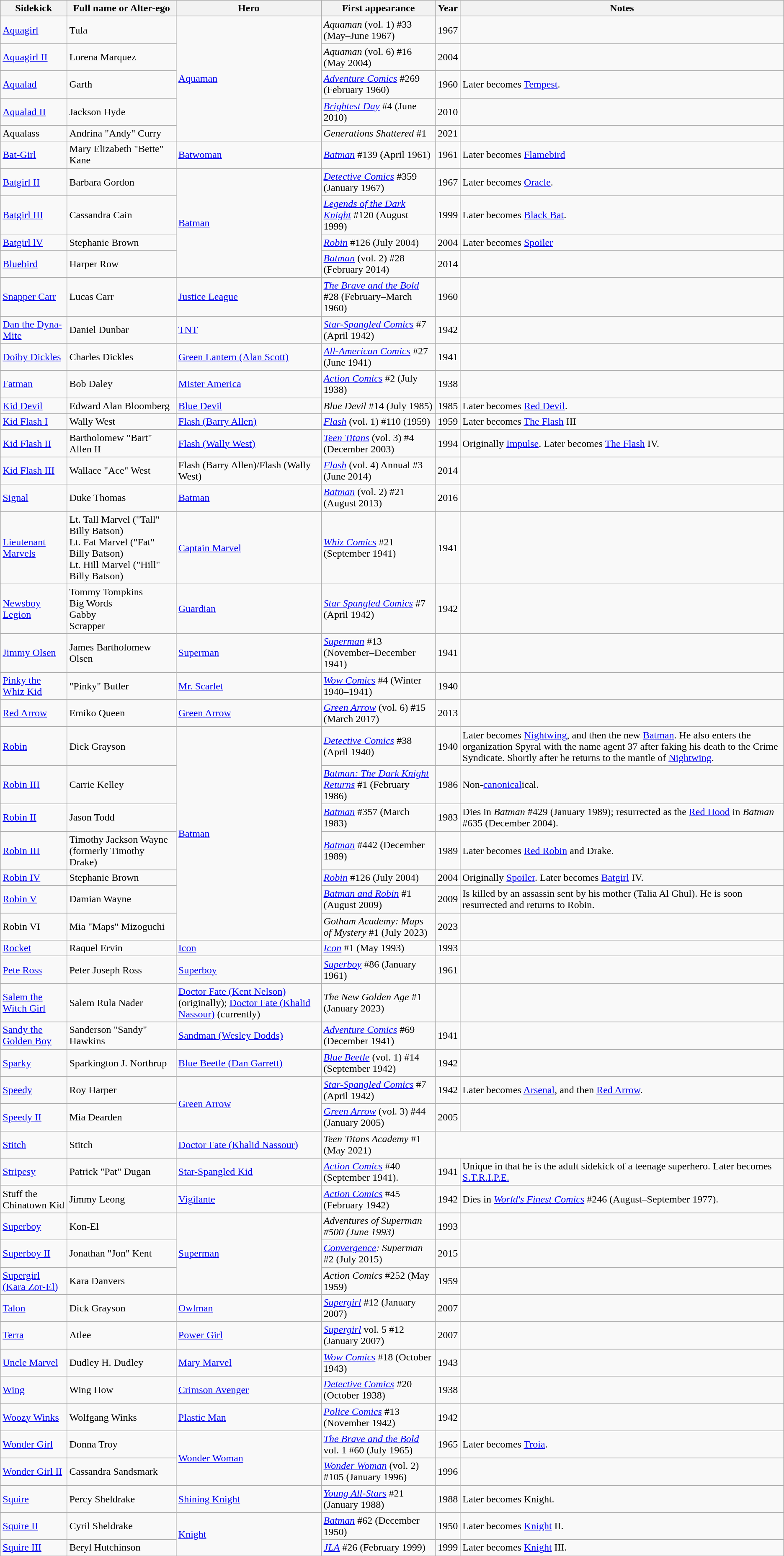<table class="wikitable sortable">
<tr>
<th>Sidekick</th>
<th>Full name or Alter-ego</th>
<th>Hero</th>
<th>First appearance</th>
<th>Year</th>
<th>Notes</th>
</tr>
<tr>
<td><a href='#'>Aquagirl</a></td>
<td>Tula</td>
<td rowspan="5"><a href='#'>Aquaman</a></td>
<td><em>Aquaman</em> (vol. 1) #33 (May–June 1967)</td>
<td>1967</td>
<td></td>
</tr>
<tr>
<td><a href='#'>Aquagirl II</a></td>
<td>Lorena Marquez</td>
<td><em>Aquaman</em> (vol. 6) #16 (May 2004)</td>
<td>2004</td>
<td></td>
</tr>
<tr>
<td><a href='#'>Aqualad</a></td>
<td>Garth</td>
<td><em><a href='#'>Adventure Comics</a></em> #269 (February 1960)</td>
<td>1960</td>
<td>Later becomes <a href='#'>Tempest</a>.</td>
</tr>
<tr>
<td><a href='#'>Aqualad II</a></td>
<td>Jackson Hyde</td>
<td><em><a href='#'>Brightest Day</a></em> #4 (June 2010)</td>
<td>2010</td>
<td></td>
</tr>
<tr>
<td>Aqualass</td>
<td>Andrina "Andy" Curry</td>
<td><em>Generations Shattered</em> #1</td>
<td>2021</td>
</tr>
<tr>
<td><a href='#'>Bat-Girl</a></td>
<td>Mary Elizabeth "Bette" Kane</td>
<td><a href='#'>Batwoman</a></td>
<td><em><a href='#'>Batman</a></em> #139 (April 1961)</td>
<td>1961</td>
<td>Later becomes <a href='#'>Flamebird</a></td>
</tr>
<tr>
<td><a href='#'>Batgirl II</a></td>
<td>Barbara Gordon</td>
<td rowspan="4"><a href='#'>Batman</a></td>
<td><em><a href='#'>Detective Comics</a></em> #359 (January 1967)</td>
<td>1967</td>
<td>Later becomes <a href='#'>Oracle</a>.</td>
</tr>
<tr>
<td><a href='#'>Batgirl III</a></td>
<td>Cassandra Cain</td>
<td><em><a href='#'>Legends of the Dark Knight</a></em> #120 (August 1999)</td>
<td>1999</td>
<td>Later becomes <a href='#'>Black Bat</a>.</td>
</tr>
<tr>
<td><a href='#'>Batgirl lV</a></td>
<td>Stephanie Brown</td>
<td><em><a href='#'>Robin</a></em> #126 (July 2004)</td>
<td>2004</td>
<td>Later becomes <a href='#'>Spoiler</a></td>
</tr>
<tr>
<td><a href='#'>Bluebird</a></td>
<td>Harper Row</td>
<td><em><a href='#'>Batman</a></em> (vol. 2) #28 (February 2014)</td>
<td>2014</td>
<td></td>
</tr>
<tr>
<td><a href='#'>Snapper Carr</a></td>
<td>Lucas Carr</td>
<td><a href='#'>Justice League</a></td>
<td><em><a href='#'>The Brave and the Bold</a></em> #28 (February–March 1960)</td>
<td>1960</td>
<td></td>
</tr>
<tr>
<td><a href='#'>Dan the Dyna-Mite</a></td>
<td>Daniel Dunbar</td>
<td><a href='#'>TNT</a></td>
<td><em><a href='#'>Star-Spangled Comics</a></em> #7 (April 1942)</td>
<td>1942</td>
<td></td>
</tr>
<tr>
<td><a href='#'>Doiby Dickles</a></td>
<td>Charles Dickles</td>
<td><a href='#'>Green Lantern (Alan Scott)</a></td>
<td><em><a href='#'>All-American Comics</a></em> #27 (June 1941)</td>
<td>1941</td>
<td></td>
</tr>
<tr>
<td><a href='#'>Fatman</a></td>
<td>Bob Daley</td>
<td><a href='#'>Mister America</a></td>
<td><em><a href='#'>Action Comics</a></em> #2 (July 1938)</td>
<td>1938</td>
<td></td>
</tr>
<tr>
<td><a href='#'>Kid Devil</a></td>
<td>Edward Alan Bloomberg</td>
<td><a href='#'>Blue Devil</a></td>
<td><em>Blue Devil</em> #14 (July 1985)</td>
<td>1985</td>
<td>Later becomes <a href='#'>Red Devil</a>.</td>
</tr>
<tr>
<td><a href='#'>Kid Flash I</a></td>
<td>Wally West</td>
<td><a href='#'>Flash (Barry Allen)</a></td>
<td><em><a href='#'>Flash</a></em> (vol. 1) #110 (1959)</td>
<td>1959</td>
<td>Later becomes <a href='#'>The Flash</a> III</td>
</tr>
<tr>
<td><a href='#'>Kid Flash II</a></td>
<td>Bartholomew "Bart" Allen II</td>
<td><a href='#'>Flash (Wally West)</a></td>
<td><em><a href='#'>Teen Titans</a></em> (vol. 3) #4 (December 2003)</td>
<td>1994</td>
<td>Originally <a href='#'>Impulse</a>. Later becomes <a href='#'>The Flash</a> IV.</td>
</tr>
<tr>
<td><a href='#'>Kid Flash III</a></td>
<td>Wallace "Ace" West</td>
<td>Flash (Barry Allen)/Flash (Wally West)</td>
<td><em><a href='#'>Flash</a></em> (vol. 4) Annual #3 (June 2014)</td>
<td>2014</td>
<td></td>
</tr>
<tr>
<td><a href='#'>Signal</a></td>
<td>Duke Thomas</td>
<td><a href='#'>Batman</a></td>
<td><em><a href='#'>Batman</a></em> (vol. 2) #21 (August 2013)</td>
<td>2016</td>
<td></td>
</tr>
<tr>
<td><a href='#'>Lieutenant Marvels</a></td>
<td>Lt. Tall Marvel ("Tall" Billy Batson)<br>Lt. Fat Marvel ("Fat" Billy Batson)<br>Lt. Hill Marvel ("Hill" Billy Batson)</td>
<td><a href='#'>Captain Marvel</a></td>
<td><em><a href='#'>Whiz Comics</a></em> #21 (September 1941)</td>
<td>1941</td>
<td></td>
</tr>
<tr>
<td><a href='#'>Newsboy Legion</a></td>
<td>Tommy Tompkins<br>Big Words<br>Gabby<br>Scrapper</td>
<td><a href='#'>Guardian</a></td>
<td><em><a href='#'>Star Spangled Comics</a></em> #7 (April 1942)</td>
<td>1942</td>
<td></td>
</tr>
<tr>
<td><a href='#'>Jimmy Olsen</a></td>
<td>James Bartholomew Olsen</td>
<td><a href='#'>Superman</a></td>
<td><em><a href='#'>Superman</a></em> #13 (November–December 1941)</td>
<td>1941</td>
<td></td>
</tr>
<tr>
<td><a href='#'>Pinky the Whiz Kid</a></td>
<td>"Pinky" Butler</td>
<td><a href='#'>Mr. Scarlet</a></td>
<td><em><a href='#'>Wow Comics</a></em> #4 (Winter 1940–1941)</td>
<td>1940</td>
<td></td>
</tr>
<tr>
<td><a href='#'>Red Arrow</a></td>
<td>Emiko Queen</td>
<td><a href='#'>Green Arrow</a></td>
<td><em><a href='#'>Green Arrow</a></em> (vol. 6) #15 (March 2017) </td>
<td>2013</td>
</tr>
<tr>
<td><a href='#'>Robin</a></td>
<td>Dick Grayson</td>
<td rowspan="7"><a href='#'>Batman</a></td>
<td><em><a href='#'>Detective Comics</a></em> #38 (April 1940)</td>
<td>1940</td>
<td>Later becomes <a href='#'>Nightwing</a>, and then the new <a href='#'>Batman</a>. He also enters the organization Spyral with the name agent 37 after faking his death to the Crime Syndicate. Shortly after he returns to the mantle  of <a href='#'>Nightwing</a>.</td>
</tr>
<tr>
<td><a href='#'>Robin III</a></td>
<td>Carrie Kelley</td>
<td><em><a href='#'>Batman: The Dark Knight Returns</a></em> #1 (February 1986)</td>
<td>1986</td>
<td>Non-<a href='#'>canonical</a>ical.</td>
</tr>
<tr>
<td><a href='#'>Robin II</a></td>
<td>Jason Todd</td>
<td><em><a href='#'>Batman</a></em> #357 (March 1983)</td>
<td>1983</td>
<td>Dies in <em>Batman</em> #429 (January 1989); resurrected as the <a href='#'>Red Hood</a> in <em>Batman</em> #635 (December 2004).</td>
</tr>
<tr>
<td><a href='#'>Robin III</a></td>
<td>Timothy Jackson Wayne (formerly Timothy Drake)</td>
<td><em><a href='#'>Batman</a></em> #442 (December 1989)</td>
<td>1989</td>
<td>Later becomes <a href='#'>Red Robin</a> and Drake.</td>
</tr>
<tr>
<td><a href='#'>Robin IV</a></td>
<td>Stephanie Brown</td>
<td><em><a href='#'>Robin</a></em> #126 (July 2004)</td>
<td>2004</td>
<td>Originally <a href='#'>Spoiler</a>. Later becomes <a href='#'>Batgirl</a> IV.</td>
</tr>
<tr>
<td><a href='#'>Robin V</a></td>
<td>Damian Wayne</td>
<td><em><a href='#'>Batman and Robin</a></em> #1 (August 2009)</td>
<td>2009</td>
<td>Is killed by an assassin sent by his mother (Talia Al Ghul). He is soon resurrected and returns to Robin.</td>
</tr>
<tr>
<td>Robin VI</td>
<td>Mia "Maps" Mizoguchi</td>
<td><em>Gotham Academy: Maps of Mystery</em> #1 (July 2023)</td>
<td>2023</td>
<td></td>
</tr>
<tr>
<td><a href='#'>Rocket</a></td>
<td>Raquel Ervin</td>
<td><a href='#'>Icon</a></td>
<td><em><a href='#'>Icon</a></em> #1 (May 1993)</td>
<td>1993</td>
<td></td>
</tr>
<tr>
<td><a href='#'>Pete Ross</a></td>
<td>Peter Joseph Ross</td>
<td><a href='#'>Superboy</a></td>
<td><em><a href='#'>Superboy</a></em> #86 (January 1961)</td>
<td>1961</td>
<td></td>
</tr>
<tr>
<td><a href='#'>Salem the Witch Girl</a></td>
<td>Salem Rula Nader</td>
<td><a href='#'>Doctor Fate (Kent Nelson)</a> (originally); <a href='#'>Doctor Fate (Khalid Nassour)</a> (currently)</td>
<td><em>The New Golden Age</em> #1 (January 2023)</td>
<td></td>
</tr>
<tr>
<td><a href='#'>Sandy the Golden Boy</a></td>
<td>Sanderson "Sandy" Hawkins</td>
<td><a href='#'>Sandman (Wesley Dodds)</a></td>
<td><em><a href='#'>Adventure Comics</a></em> #69 (December 1941)</td>
<td>1941</td>
<td></td>
</tr>
<tr>
<td><a href='#'>Sparky</a></td>
<td>Sparkington J. Northrup</td>
<td><a href='#'>Blue Beetle (Dan Garrett)</a></td>
<td><em><a href='#'>Blue Beetle</a></em> (vol. 1) #14 (September 1942)</td>
<td>1942</td>
</tr>
<tr>
<td><a href='#'>Speedy</a></td>
<td>Roy Harper</td>
<td rowspan="2"><a href='#'>Green Arrow</a></td>
<td><em><a href='#'>Star-Spangled Comics</a></em> #7 (April 1942)</td>
<td>1942</td>
<td>Later becomes <a href='#'>Arsenal</a>, and then <a href='#'>Red Arrow</a>.</td>
</tr>
<tr>
<td><a href='#'>Speedy II</a></td>
<td>Mia Dearden</td>
<td><em><a href='#'>Green Arrow</a></em> (vol. 3) #44 (January 2005)</td>
<td>2005</td>
<td></td>
</tr>
<tr>
<td><a href='#'>Stitch</a></td>
<td>Stitch</td>
<td><a href='#'>Doctor Fate (Khalid Nassour)</a></td>
<td><em>Teen Titans Academy</em> #1 (May 2021) </td>
</tr>
<tr>
<td><a href='#'>Stripesy</a></td>
<td>Patrick "Pat" Dugan</td>
<td><a href='#'>Star-Spangled Kid</a></td>
<td><em><a href='#'>Action Comics</a></em> #40 (September 1941).</td>
<td>1941</td>
<td>Unique in that he is the adult sidekick of a teenage superhero. Later becomes <a href='#'>S.T.R.I.P.E.</a></td>
</tr>
<tr>
<td>Stuff the Chinatown Kid</td>
<td>Jimmy Leong</td>
<td><a href='#'>Vigilante</a></td>
<td><em><a href='#'>Action Comics</a></em> #45 (February 1942)</td>
<td>1942</td>
<td>Dies in <em><a href='#'>World's Finest Comics</a></em> #246 (August–September 1977).</td>
</tr>
<tr>
<td><a href='#'>Superboy</a></td>
<td>Kon-El</td>
<td rowspan="3"><a href='#'>Superman</a></td>
<td><em>Adventures of Superman #500 (June 1993)</em></td>
<td>1993</td>
<td></td>
</tr>
<tr>
<td><a href='#'>Superboy II</a></td>
<td>Jonathan "Jon" Kent</td>
<td><em><a href='#'>Convergence</a>: Superman</em> #2 (July 2015)</td>
<td>2015</td>
<td></td>
</tr>
<tr>
<td><a href='#'>Supergirl (Kara Zor-El)</a></td>
<td>Kara Danvers</td>
<td><em>Action Comics</em> #252 (May 1959)</td>
<td>1959</td>
<td></td>
</tr>
<tr>
<td><a href='#'>Talon</a></td>
<td>Dick Grayson</td>
<td><a href='#'>Owlman</a></td>
<td><em><a href='#'>Supergirl</a></em> #12 (January 2007)</td>
<td>2007</td>
<td></td>
</tr>
<tr>
<td><a href='#'>Terra</a></td>
<td>Atlee</td>
<td><a href='#'>Power Girl</a></td>
<td><em><a href='#'>Supergirl</a></em> vol. 5 #12 (January 2007)</td>
<td>2007</td>
<td></td>
</tr>
<tr>
<td><a href='#'>Uncle Marvel</a></td>
<td>Dudley H. Dudley</td>
<td><a href='#'>Mary Marvel</a></td>
<td><em><a href='#'>Wow Comics</a></em> #18 (October 1943)</td>
<td>1943</td>
<td></td>
</tr>
<tr>
<td><a href='#'>Wing</a></td>
<td>Wing How</td>
<td><a href='#'>Crimson Avenger</a></td>
<td><em><a href='#'>Detective Comics</a></em> #20 (October 1938)</td>
<td>1938</td>
<td></td>
</tr>
<tr>
<td><a href='#'>Woozy Winks</a></td>
<td>Wolfgang Winks</td>
<td><a href='#'>Plastic Man</a></td>
<td><em><a href='#'>Police Comics</a></em> #13 (November 1942)</td>
<td>1942</td>
<td></td>
</tr>
<tr>
<td><a href='#'>Wonder Girl</a></td>
<td>Donna Troy</td>
<td rowspan="2"><a href='#'>Wonder Woman</a></td>
<td><em><a href='#'>The Brave and the Bold</a></em> vol. 1 #60 (July 1965)</td>
<td>1965</td>
<td>Later becomes <a href='#'>Troia</a>.</td>
</tr>
<tr>
<td><a href='#'>Wonder Girl II</a></td>
<td>Cassandra Sandsmark</td>
<td><em><a href='#'>Wonder Woman</a></em> (vol. 2) #105 (January 1996)</td>
<td>1996</td>
<td></td>
</tr>
<tr>
<td><a href='#'>Squire</a></td>
<td>Percy Sheldrake</td>
<td><a href='#'>Shining Knight</a></td>
<td><em><a href='#'>Young All-Stars</a></em> #21 (January 1988)</td>
<td>1988</td>
<td>Later becomes Knight.</td>
</tr>
<tr>
<td><a href='#'>Squire II</a></td>
<td>Cyril Sheldrake</td>
<td rowspan="2"><a href='#'>Knight</a></td>
<td><em><a href='#'>Batman</a></em> #62 (December 1950)</td>
<td>1950</td>
<td>Later becomes <a href='#'>Knight</a> II.</td>
</tr>
<tr>
<td><a href='#'>Squire III</a></td>
<td>Beryl Hutchinson</td>
<td><em><a href='#'>JLA</a></em> #26 (February 1999)</td>
<td>1999</td>
<td>Later becomes <a href='#'>Knight</a> III.</td>
</tr>
</table>
